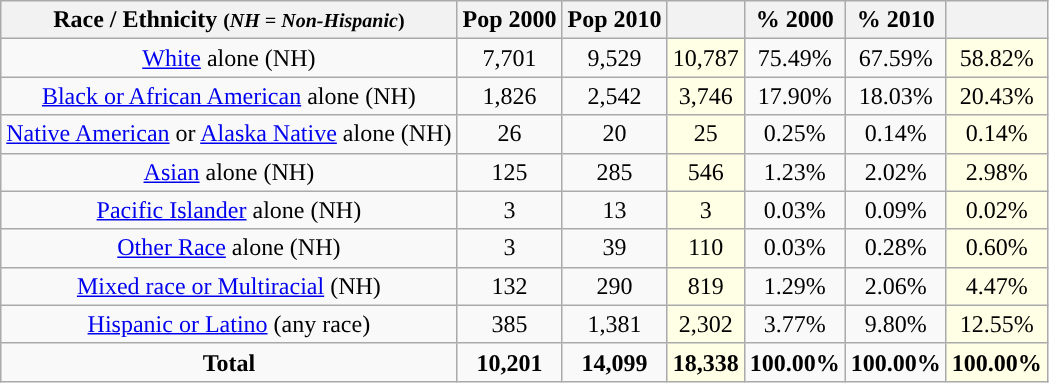<table class="wikitable" style="text-align:center;">
<tr>
<th>Race / Ethnicity <small>(<em>NH = Non-Hispanic</em>)</small></th>
<th>Pop 2000</th>
<th>Pop 2010</th>
<th></th>
<th>% 2000</th>
<th>% 2010</th>
<th></th>
</tr>
<tr>
<td><a href='#'>White</a> alone (NH)</td>
<td>7,701</td>
<td>9,529</td>
<td style='background: #ffffe6;'>10,787</td>
<td>75.49%</td>
<td>67.59%</td>
<td style='background: #ffffe6;'>58.82%</td>
</tr>
<tr>
<td><a href='#'>Black or African American</a> alone (NH)</td>
<td>1,826</td>
<td>2,542</td>
<td style='background: #ffffe6;'>3,746</td>
<td>17.90%</td>
<td>18.03%</td>
<td style='background: #ffffe6;'>20.43%</td>
</tr>
<tr>
<td><a href='#'>Native American</a> or <a href='#'>Alaska Native</a> alone (NH)</td>
<td>26</td>
<td>20</td>
<td style='background: #ffffe6;'>25</td>
<td>0.25%</td>
<td>0.14%</td>
<td style='background: #ffffe6;'>0.14%</td>
</tr>
<tr>
<td><a href='#'>Asian</a> alone (NH)</td>
<td>125</td>
<td>285</td>
<td style='background: #ffffe6;'>546</td>
<td>1.23%</td>
<td>2.02%</td>
<td style='background: #ffffe6;'>2.98%</td>
</tr>
<tr>
<td><a href='#'>Pacific Islander</a> alone (NH)</td>
<td>3</td>
<td>13</td>
<td style='background: #ffffe6;'>3</td>
<td>0.03%</td>
<td>0.09%</td>
<td style='background: #ffffe6;'>0.02%</td>
</tr>
<tr>
<td><a href='#'>Other Race</a> alone (NH)</td>
<td>3</td>
<td>39</td>
<td style='background: #ffffe6;'>110</td>
<td>0.03%</td>
<td>0.28%</td>
<td style='background: #ffffe6;'>0.60%</td>
</tr>
<tr>
<td><a href='#'>Mixed race or Multiracial</a> (NH)</td>
<td>132</td>
<td>290</td>
<td style='background: #ffffe6;'>819</td>
<td>1.29%</td>
<td>2.06%</td>
<td style='background: #ffffe6;'>4.47%</td>
</tr>
<tr>
<td><a href='#'>Hispanic or Latino</a> (any race)</td>
<td>385</td>
<td>1,381</td>
<td style='background: #ffffe6;'>2,302</td>
<td>3.77%</td>
<td>9.80%</td>
<td style='background: #ffffe6;'>12.55%</td>
</tr>
<tr>
<td><strong>Total</strong></td>
<td><strong>10,201</strong></td>
<td><strong>14,099</strong></td>
<td style='background: #ffffe6;'><strong>18,338</strong></td>
<td><strong>100.00%</strong></td>
<td><strong>100.00%</strong></td>
<td style='background: #ffffe6;'><strong>100.00%</strong></td>
</tr>
</table>
